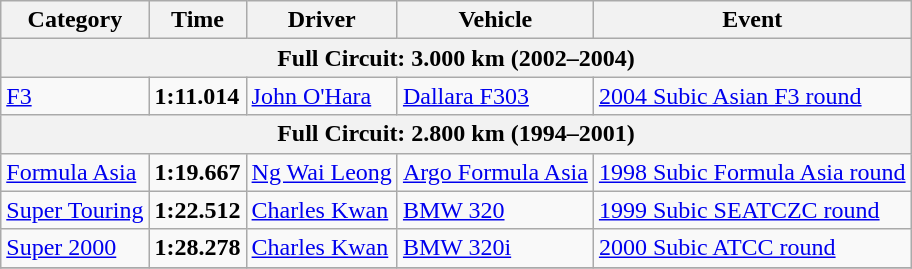<table class="wikitable">
<tr>
<th>Category</th>
<th>Time</th>
<th>Driver</th>
<th>Vehicle</th>
<th>Event</th>
</tr>
<tr>
<th colspan=5>Full Circuit: 3.000 km (2002–2004)</th>
</tr>
<tr>
<td><a href='#'>F3</a></td>
<td><strong>1:11.014</strong></td>
<td><a href='#'>John O'Hara</a></td>
<td><a href='#'>Dallara F303</a></td>
<td><a href='#'>2004 Subic Asian F3 round</a></td>
</tr>
<tr>
<th colspan=5>Full Circuit: 2.800 km (1994–2001)</th>
</tr>
<tr>
<td><a href='#'>Formula Asia</a></td>
<td><strong>1:19.667</strong></td>
<td><a href='#'>Ng Wai Leong</a></td>
<td><a href='#'>Argo Formula Asia</a></td>
<td><a href='#'>1998 Subic Formula Asia round</a></td>
</tr>
<tr>
<td><a href='#'>Super Touring</a></td>
<td><strong>1:22.512</strong></td>
<td><a href='#'>Charles Kwan</a></td>
<td><a href='#'>BMW 320</a></td>
<td><a href='#'>1999 Subic SEATCZC round</a></td>
</tr>
<tr>
<td><a href='#'>Super 2000</a></td>
<td><strong>1:28.278</strong></td>
<td><a href='#'>Charles Kwan</a></td>
<td><a href='#'>BMW 320i</a></td>
<td><a href='#'>2000 Subic ATCC round</a></td>
</tr>
<tr>
</tr>
</table>
